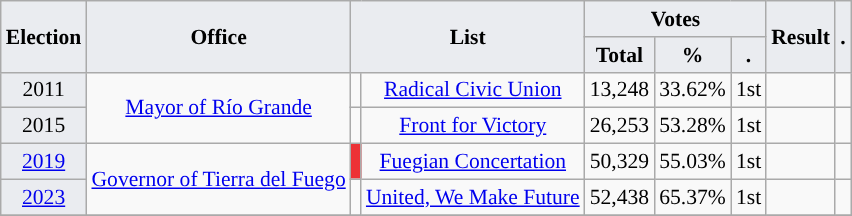<table class="wikitable" style="font-size:90%; text-align:center;">
<tr>
<th style="background-color:#EAECF0;" rowspan=2>Election</th>
<th style="background-color:#EAECF0;" rowspan=2>Office</th>
<th style="background-color:#EAECF0;" colspan=2 rowspan=2>List</th>
<th style="background-color:#EAECF0;" colspan=3>Votes</th>
<th style="background-color:#EAECF0;" rowspan=2>Result</th>
<th style="background-color:#EAECF0;" rowspan=2>.</th>
</tr>
<tr>
<th style="background-color:#EAECF0;">Total</th>
<th style="background-color:#EAECF0;">%</th>
<th style="background-color:#EAECF0;">.</th>
</tr>
<tr>
<td style="background-color:#EAECF0;">2011</td>
<td rowspan="2"><a href='#'>Mayor of Río Grande</a></td>
<td style="background-color:"></td>
<td><a href='#'>Radical Civic Union</a></td>
<td>13,248</td>
<td>33.62%</td>
<td>1st</td>
<td></td>
<td></td>
</tr>
<tr>
<td style="background-color:#EAECF0;">2015</td>
<td style="background-color:"></td>
<td><a href='#'>Front for Victory</a></td>
<td>26,253</td>
<td>53.28%</td>
<td>1st</td>
<td></td>
<td></td>
</tr>
<tr>
<td style="background-color:#EAECF0;"><a href='#'>2019</a></td>
<td rowspan="2"><a href='#'>Governor of Tierra del Fuego</a></td>
<td style="background-color:#ed3236;"></td>
<td><a href='#'>Fuegian Concertation</a></td>
<td>50,329</td>
<td>55.03%</td>
<td>1st</td>
<td></td>
<td></td>
</tr>
<tr>
<td style="background-color:#EAECF0;"><a href='#'>2023</a></td>
<td style="background-color:"></td>
<td><a href='#'>United, We Make Future</a></td>
<td>52,438</td>
<td>65.37%</td>
<td>1st</td>
<td></td>
<td></td>
</tr>
<tr>
</tr>
</table>
